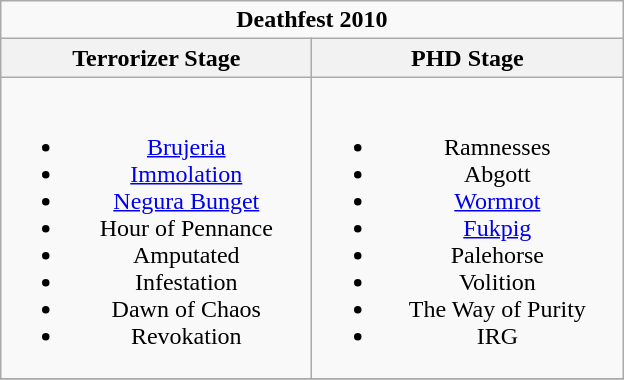<table class="wikitable">
<tr>
<td colspan="2" align="center"><strong>Deathfest 2010</strong></td>
</tr>
<tr>
<th>Terrorizer Stage</th>
<th>PHD Stage</th>
</tr>
<tr>
<td valign="top" align="center" width=200><br><ul><li><a href='#'>Brujeria</a></li><li><a href='#'>Immolation</a></li><li><a href='#'>Negura Bunget</a></li><li>Hour of Pennance</li><li>Amputated</li><li>Infestation</li><li>Dawn of Chaos</li><li>Revokation</li></ul></td>
<td valign="top" align="center" width=200><br><ul><li>Ramnesses</li><li>Abgott</li><li><a href='#'>Wormrot</a></li><li><a href='#'>Fukpig</a></li><li>Palehorse</li><li>Volition</li><li>The Way of Purity</li><li>IRG</li></ul></td>
</tr>
<tr>
</tr>
</table>
